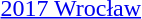<table>
<tr>
<td><a href='#'>2017 Wrocław</a></td>
<td></td>
<td></td>
<td></td>
</tr>
</table>
